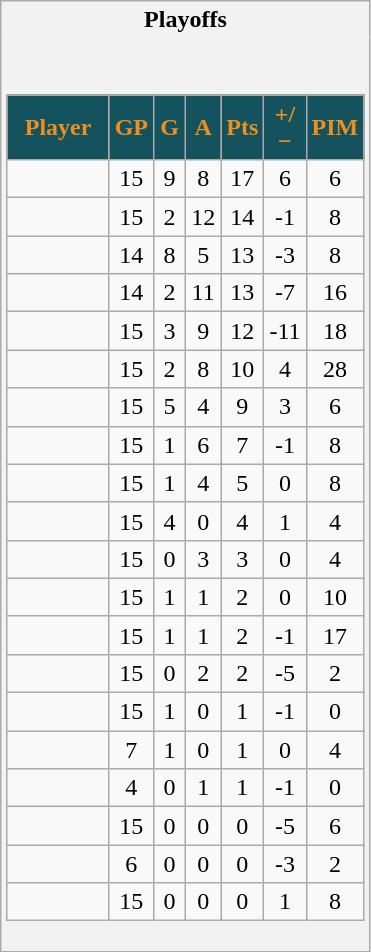<table class="wikitable" style="border: 1px solid #aaa;">
<tr>
<th style="border: 0;">Playoffs</th>
</tr>
<tr>
<td style="background: #f2f2f2; border: 0; text-align: center;"><br><table class="wikitable sortable" width="100%">
<tr align=center>
<th style="background:#14535D; color:#EF8F1F" width="40%">Player</th>
<th style="background:#14535D; color:#EF8F1F" width="10%">GP</th>
<th style="background:#14535D; color:#EF8F1F" width="10%">G</th>
<th style="background:#14535D; color:#EF8F1F" width="10%">A</th>
<th style="background:#14535D; color:#EF8F1F" width="10%">Pts</th>
<th style="background:#14535D; color:#EF8F1F" width="10%">+/−</th>
<th style="background:#14535D; color:#EF8F1F" width="10%">PIM</th>
</tr>
<tr align=center>
<td></td>
<td>15</td>
<td>9</td>
<td>8</td>
<td>17</td>
<td>6</td>
<td>6</td>
</tr>
<tr align=center>
<td></td>
<td>15</td>
<td>2</td>
<td>12</td>
<td>14</td>
<td>-1</td>
<td>8</td>
</tr>
<tr align=center>
<td></td>
<td>14</td>
<td>8</td>
<td>5</td>
<td>13</td>
<td>-3</td>
<td>8</td>
</tr>
<tr align=center>
<td></td>
<td>14</td>
<td>2</td>
<td>11</td>
<td>13</td>
<td>-7</td>
<td>16</td>
</tr>
<tr align=center>
<td></td>
<td>15</td>
<td>3</td>
<td>9</td>
<td>12</td>
<td>-11</td>
<td>18</td>
</tr>
<tr align=center>
<td></td>
<td>15</td>
<td>2</td>
<td>8</td>
<td>10</td>
<td>4</td>
<td>28</td>
</tr>
<tr align=center>
<td></td>
<td>15</td>
<td>5</td>
<td>4</td>
<td>9</td>
<td>3</td>
<td>6</td>
</tr>
<tr align=center>
<td></td>
<td>15</td>
<td>1</td>
<td>6</td>
<td>7</td>
<td>-1</td>
<td>8</td>
</tr>
<tr align=center>
<td></td>
<td>15</td>
<td>1</td>
<td>4</td>
<td>5</td>
<td>0</td>
<td>8</td>
</tr>
<tr align=center>
<td></td>
<td>15</td>
<td>4</td>
<td>0</td>
<td>4</td>
<td>1</td>
<td>4</td>
</tr>
<tr align=center>
<td></td>
<td>15</td>
<td>0</td>
<td>3</td>
<td>3</td>
<td>0</td>
<td>4</td>
</tr>
<tr align=center>
<td></td>
<td>15</td>
<td>1</td>
<td>1</td>
<td>2</td>
<td>0</td>
<td>10</td>
</tr>
<tr align=center>
<td></td>
<td>15</td>
<td>1</td>
<td>1</td>
<td>2</td>
<td>-1</td>
<td>17</td>
</tr>
<tr align=center>
<td></td>
<td>15</td>
<td>0</td>
<td>2</td>
<td>2</td>
<td>-5</td>
<td>2</td>
</tr>
<tr align=center>
<td></td>
<td>15</td>
<td>1</td>
<td>0</td>
<td>1</td>
<td>-1</td>
<td>0</td>
</tr>
<tr align=center>
<td></td>
<td>7</td>
<td>1</td>
<td>0</td>
<td>1</td>
<td>0</td>
<td>4</td>
</tr>
<tr align=center>
<td></td>
<td>4</td>
<td>0</td>
<td>1</td>
<td>1</td>
<td>-1</td>
<td>0</td>
</tr>
<tr align=center>
<td></td>
<td>15</td>
<td>0</td>
<td>0</td>
<td>0</td>
<td>-5</td>
<td>6</td>
</tr>
<tr align=center>
<td></td>
<td>6</td>
<td>0</td>
<td>0</td>
<td>0</td>
<td>-3</td>
<td>2</td>
</tr>
<tr align=center>
<td></td>
<td>15</td>
<td>0</td>
<td>0</td>
<td>0</td>
<td>1</td>
<td>8</td>
</tr>
</table>
</td>
</tr>
</table>
